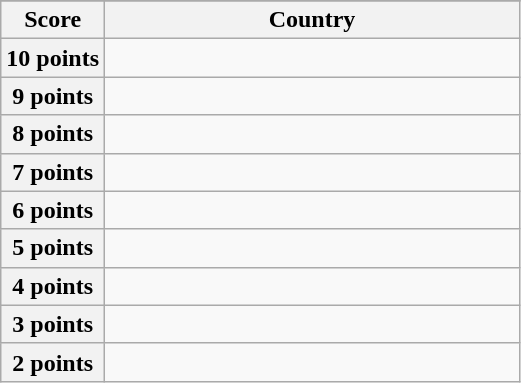<table class="wikitable">
<tr>
</tr>
<tr>
<th scope="col" width="20%">Score</th>
<th scope="col">Country</th>
</tr>
<tr>
<th scope="row">10 points</th>
<td></td>
</tr>
<tr>
<th scope="row">9 points</th>
<td></td>
</tr>
<tr>
<th scope="row">8 points</th>
<td></td>
</tr>
<tr>
<th scope="row">7 points</th>
<td></td>
</tr>
<tr>
<th scope="row">6 points</th>
<td></td>
</tr>
<tr>
<th scope="row">5 points</th>
<td></td>
</tr>
<tr>
<th scope="row">4 points</th>
<td></td>
</tr>
<tr>
<th scope="row">3 points</th>
<td></td>
</tr>
<tr>
<th scope="row">2 points</th>
<td></td>
</tr>
</table>
